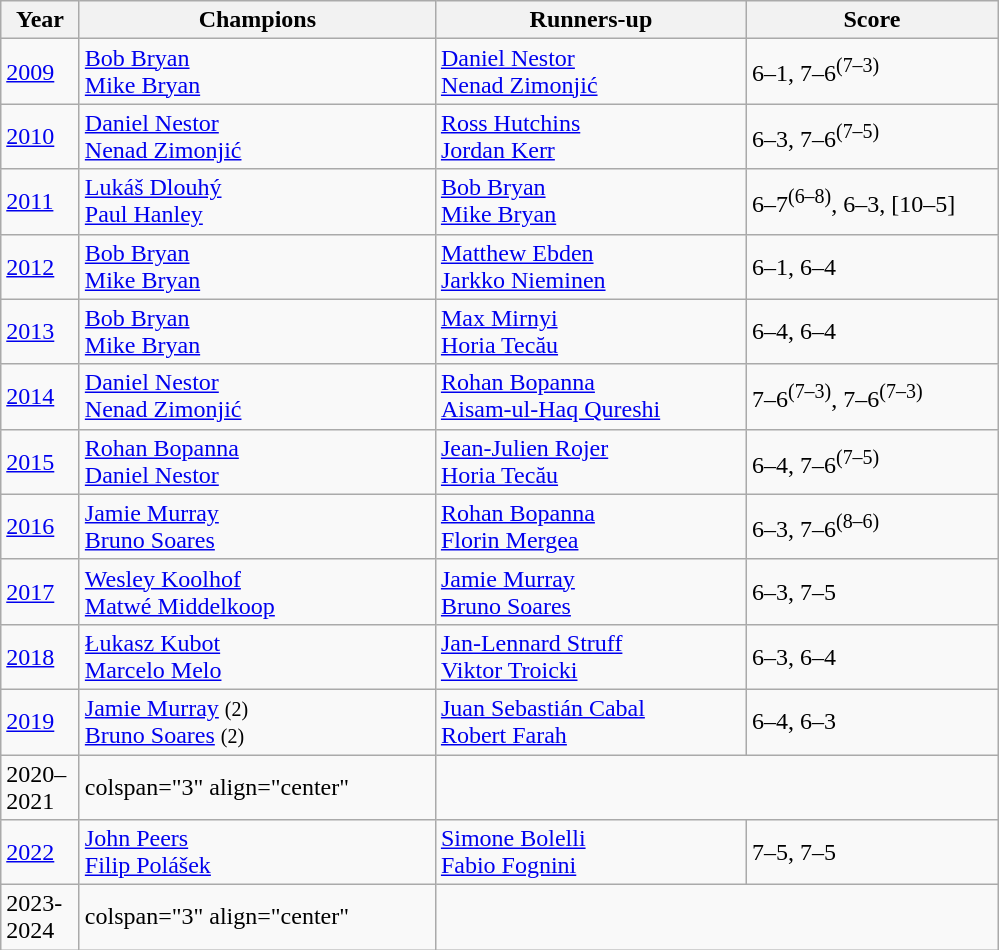<table class="wikitable">
<tr>
<th style="width:45px">Year</th>
<th style="width:230px">Champions</th>
<th style="width:200px">Runners-up</th>
<th style="width:160px" class="unsortable">Score</th>
</tr>
<tr>
<td><a href='#'>2009</a></td>
<td> <a href='#'>Bob Bryan</a><br> <a href='#'>Mike Bryan</a></td>
<td> <a href='#'>Daniel Nestor</a><br> <a href='#'>Nenad Zimonjić</a></td>
<td>6–1, 7–6<sup>(7–3)</sup></td>
</tr>
<tr>
<td><a href='#'>2010</a></td>
<td> <a href='#'>Daniel Nestor</a><br> <a href='#'>Nenad Zimonjić</a></td>
<td> <a href='#'>Ross Hutchins</a><br> <a href='#'>Jordan Kerr</a></td>
<td>6–3, 7–6<sup>(7–5)</sup></td>
</tr>
<tr>
<td><a href='#'>2011</a></td>
<td> <a href='#'>Lukáš Dlouhý</a><br> <a href='#'>Paul Hanley</a></td>
<td> <a href='#'>Bob Bryan</a><br> <a href='#'>Mike Bryan</a></td>
<td>6–7<sup>(6–8)</sup>, 6–3, [10–5]</td>
</tr>
<tr>
<td><a href='#'>2012</a></td>
<td> <a href='#'>Bob Bryan</a><br> <a href='#'>Mike Bryan</a></td>
<td> <a href='#'>Matthew Ebden</a><br> <a href='#'>Jarkko Nieminen</a></td>
<td>6–1, 6–4</td>
</tr>
<tr>
<td><a href='#'>2013</a></td>
<td> <a href='#'>Bob Bryan</a><br> <a href='#'>Mike Bryan</a></td>
<td> <a href='#'>Max Mirnyi</a><br> <a href='#'>Horia Tecău</a></td>
<td>6–4, 6–4</td>
</tr>
<tr>
<td><a href='#'>2014</a></td>
<td> <a href='#'>Daniel Nestor</a><br> <a href='#'>Nenad Zimonjić</a></td>
<td> <a href='#'>Rohan Bopanna</a><br> <a href='#'>Aisam-ul-Haq Qureshi</a></td>
<td>7–6<sup>(7–3)</sup>, 7–6<sup>(7–3)</sup></td>
</tr>
<tr>
<td><a href='#'>2015</a></td>
<td> <a href='#'>Rohan Bopanna</a><br> <a href='#'>Daniel Nestor</a></td>
<td> <a href='#'>Jean-Julien Rojer</a><br> <a href='#'>Horia Tecău</a></td>
<td>6–4, 7–6<sup>(7–5)</sup></td>
</tr>
<tr>
<td><a href='#'>2016</a></td>
<td> <a href='#'>Jamie Murray</a><br> <a href='#'>Bruno Soares</a></td>
<td> <a href='#'>Rohan Bopanna</a><br> <a href='#'>Florin Mergea</a></td>
<td>6–3, 7–6<sup>(8–6)</sup></td>
</tr>
<tr>
<td><a href='#'>2017</a></td>
<td> <a href='#'>Wesley Koolhof</a><br> <a href='#'>Matwé Middelkoop</a></td>
<td> <a href='#'>Jamie Murray</a><br> <a href='#'>Bruno Soares</a></td>
<td>6–3, 7–5</td>
</tr>
<tr>
<td><a href='#'>2018</a></td>
<td> <a href='#'>Łukasz Kubot</a><br> <a href='#'>Marcelo Melo</a></td>
<td> <a href='#'>Jan-Lennard Struff</a><br> <a href='#'>Viktor Troicki</a></td>
<td>6–3, 6–4</td>
</tr>
<tr>
<td><a href='#'>2019</a></td>
<td> <a href='#'>Jamie Murray</a> <small>(2)</small> <br> <a href='#'>Bruno Soares</a> <small>(2)</small></td>
<td> <a href='#'>Juan Sebastián Cabal</a><br> <a href='#'>Robert Farah</a></td>
<td>6–4, 6–3</td>
</tr>
<tr>
<td>2020–2021</td>
<td>colspan="3" align="center" </td>
</tr>
<tr>
<td><a href='#'>2022</a></td>
<td> <a href='#'>John Peers</a> <br>  <a href='#'>Filip Polášek</a></td>
<td> <a href='#'>Simone Bolelli</a> <br>  <a href='#'>Fabio Fognini</a></td>
<td>7–5, 7–5</td>
</tr>
<tr>
<td>2023-2024</td>
<td>colspan="3" align="center" </td>
</tr>
</table>
